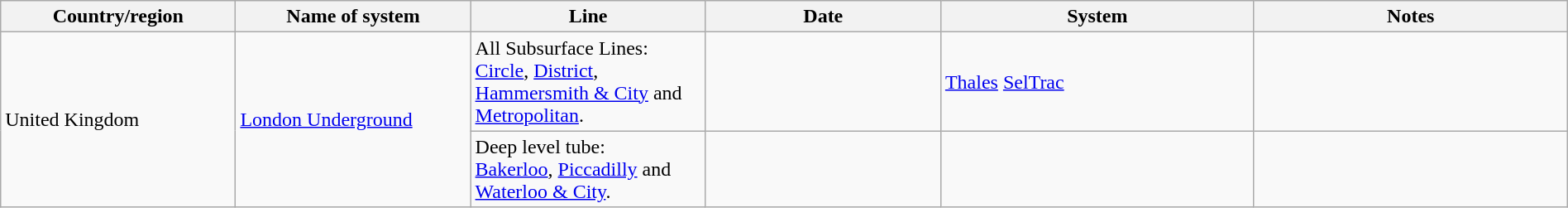<table class="wikitable sortable" style="width:100%">
<tr>
<th style="width:15%">Country/region</th>
<th style="width:15%">Name of system</th>
<th style="width:15%">Line</th>
<th style="width:15%">Date</th>
<th style="width:20%">System</th>
<th style="width:20%">Notes</th>
</tr>
<tr>
<td rowspan="3"> United Kingdom</td>
<td rowspan="2"><a href='#'>London Underground</a></td>
<td>All Subsurface Lines:<br><a href='#'>Circle</a>, <a href='#'>District</a>, <a href='#'>Hammersmith & City</a> and <a href='#'>Metropolitan</a>.</td>
<td></td>
<td><a href='#'>Thales</a> <a href='#'>SelTrac</a></td>
<td></td>
</tr>
<tr>
<td>Deep level tube:<br><a href='#'>Bakerloo</a>, <a href='#'>Piccadilly</a> and <a href='#'>Waterloo & City</a>.</td>
<td></td>
<td></td>
<td></td>
</tr>
</table>
